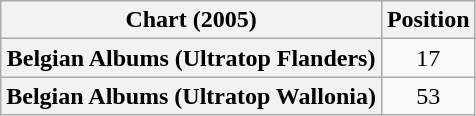<table class="wikitable sortable plainrowheaders" style="text-align:center">
<tr>
<th scope="col">Chart (2005)</th>
<th scope="col">Position</th>
</tr>
<tr>
<th scope="row">Belgian Albums (Ultratop Flanders)</th>
<td>17</td>
</tr>
<tr>
<th scope="row">Belgian Albums (Ultratop Wallonia)</th>
<td>53</td>
</tr>
</table>
